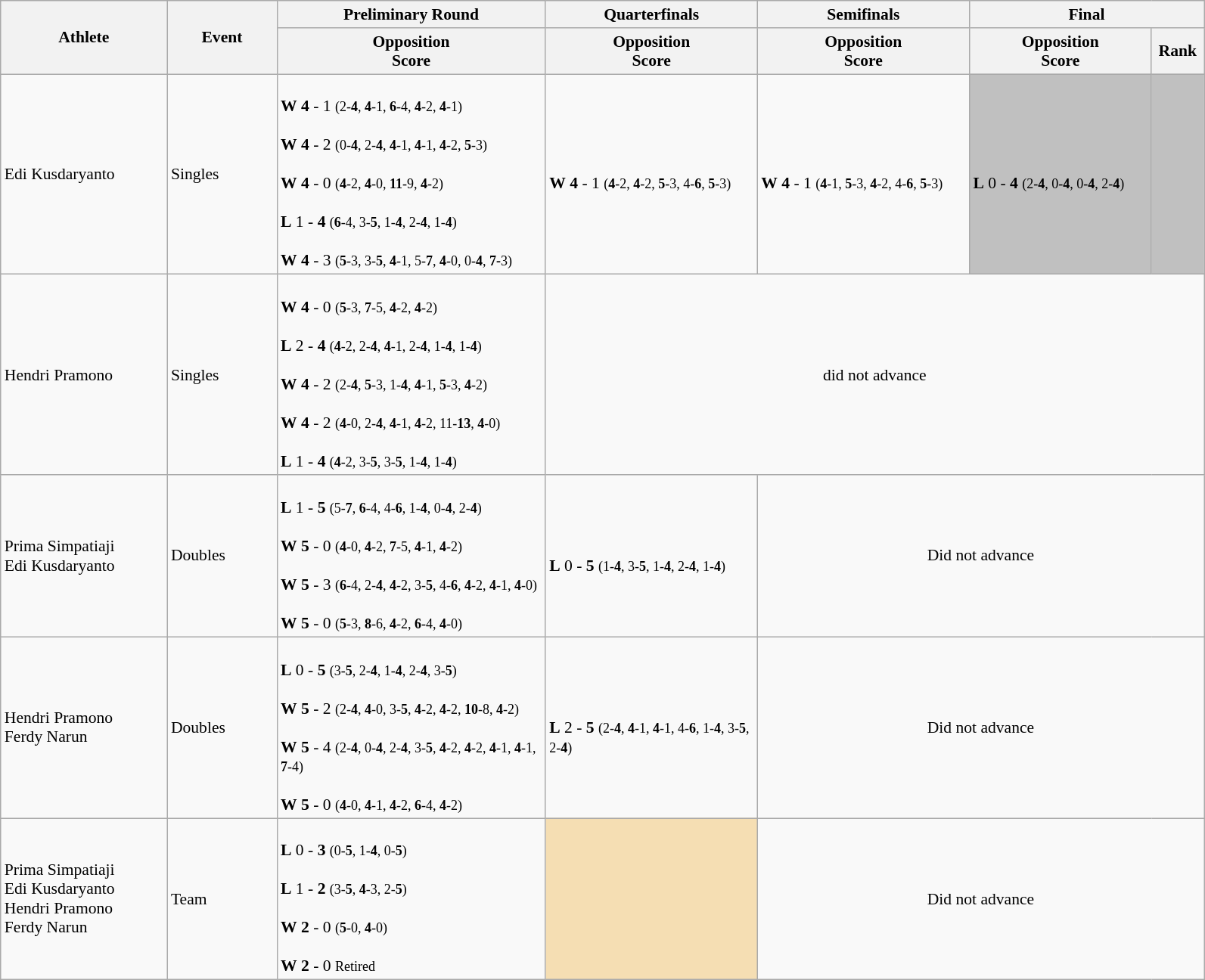<table class="wikitable" border="1" style="font-size:90%">
<tr>
<th width=140 rowspan=2>Athlete</th>
<th width=90 rowspan=2>Event</th>
<th width=230>Preliminary Round</th>
<th width=180>Quarterfinals</th>
<th width=180>Semifinals</th>
<th width="200" colspan="2">Final</th>
</tr>
<tr>
<th>Opposition<br>Score</th>
<th>Opposition<br>Score</th>
<th>Opposition<br>Score</th>
<th>Opposition<br>Score</th>
<th>Rank</th>
</tr>
<tr>
<td>Edi Kusdaryanto</td>
<td>Singles</td>
<td> <br> <strong>W</strong> <strong>4</strong> - 1 <small>(2-<strong>4</strong>, <strong>4</strong>-1, <strong>6</strong>-4, <strong>4</strong>-2, <strong>4</strong>-1)</small> <br>  <br><strong>W</strong> <strong>4</strong> - 2 <small>(0-<strong>4</strong>, 2-<strong>4</strong>, <strong>4</strong>-1, <strong>4</strong>-1, <strong>4</strong>-2, <strong>5</strong>-3)</small> <br>  <br><strong>W</strong> <strong>4</strong> - 0 <small>(<strong>4</strong>-2, <strong>4</strong>-0, <strong>11</strong>-9, <strong>4</strong>-2)</small> <br>  <br><strong>L</strong> 1 - <strong>4</strong> <small>(<strong>6</strong>-4, 3-<strong>5</strong>, 1-<strong>4</strong>, 2-<strong>4</strong>, 1-<strong>4</strong>)</small> <br>  <br><strong>W</strong> <strong>4</strong> - 3 <small>(<strong>5</strong>-3, 3-<strong>5</strong>, <strong>4</strong>-1, 5-<strong>7</strong>, <strong>4</strong>-0, 0-<strong>4</strong>, <strong>7-</strong>3)</small></td>
<td> <br><strong>W</strong> <strong>4</strong> - 1 <small>(<strong>4</strong>-2, <strong>4</strong>-2, <strong>5</strong>-3, 4-<strong>6</strong>, <strong>5</strong>-3)</small></td>
<td> <br><strong>W</strong> <strong>4</strong> - 1 <small>(<strong>4</strong>-1, <strong>5</strong>-3, <strong>4</strong>-2, 4-<strong>6</strong>, <strong>5</strong>-3)</small></td>
<td bgcolor="silver"> <br><strong>L</strong> 0 - <strong>4</strong> <small>(2-<strong>4</strong>, 0-<strong>4</strong>, 0-<strong>4</strong>, 2-<strong>4</strong>)</small></td>
<td align="center" bgcolor="silver"></td>
</tr>
<tr>
<td>Hendri Pramono</td>
<td>Singles</td>
<td> <br><strong>W</strong> <strong>4</strong> - 0 <small>(<strong>5</strong>-3, <strong>7</strong>-5, <strong>4</strong>-2, <strong>4</strong>-2)</small><br>  <br><strong>L</strong> 2 - <strong>4</strong> <small>(<strong>4</strong>-2, 2-<strong>4</strong>, <strong>4</strong>-1, 2-<strong>4</strong>, 1-<strong>4</strong>, 1-<strong>4</strong>)</small> <br>  <br><strong>W</strong> <strong>4</strong> - 2 <small>(2-<strong>4</strong>, <strong>5</strong>-3, 1-<strong>4</strong>, <strong>4</strong>-1, <strong>5</strong>-3, <strong>4</strong>-2)</small> <br>  <br><strong>W</strong> <strong>4</strong> - 2 <small>(<strong>4</strong>-0, 2-<strong>4</strong>, <strong>4</strong>-1, <strong>4</strong>-2, 11-<strong>13</strong>, <strong>4</strong>-0)</small> <br>  <br><strong>L</strong> 1 - <strong>4</strong> <small>(<strong>4</strong>-2, 3-<strong>5</strong>, 3-<strong>5</strong>, 1-<strong>4</strong>, 1-<strong>4</strong>)</small></td>
<td align="center" colspan=4>did not advance</td>
</tr>
<tr>
<td>Prima Simpatiaji <br> Edi Kusdaryanto</td>
<td>Doubles</td>
<td> <br> <strong>L</strong> 1 - <strong>5</strong> <small>(5-<strong>7</strong>, <strong>6</strong>-4, 4-<strong>6</strong>, 1-<strong>4</strong>, 0-<strong>4</strong>, 2-<strong>4</strong>)</small> <br>  <br> <strong>W</strong> <strong>5</strong> - 0 <small>(<strong>4</strong>-0, <strong>4</strong>-2, <strong>7</strong>-5, <strong>4</strong>-1, <strong>4</strong>-2)</small> <br>  <br> <strong>W</strong> <strong>5</strong> - 3 <small>(<strong>6</strong>-4, 2-<strong>4</strong>, <strong>4</strong>-2, 3-<strong>5</strong>, 4-<strong>6</strong>, <strong>4</strong>-2, <strong>4</strong>-1, <strong>4</strong>-0)</small> <br>  <br> <strong>W</strong> <strong>5</strong> - 0 <small>(<strong>5</strong>-3, <strong>8</strong>-6, <strong>4</strong>-2, <strong>6</strong>-4, <strong>4</strong>-0)</small></td>
<td> <br><strong>L</strong> 0 - <strong>5</strong> <small>(1-<strong>4</strong>, 3-<strong>5</strong>, 1-<strong>4</strong>, 2-<strong>4</strong>, 1-<strong>4</strong>)</small></td>
<td colspan=3 align="center">Did not advance</td>
</tr>
<tr>
<td>Hendri Pramono <br> Ferdy Narun</td>
<td>Doubles</td>
<td> <br> <strong>L</strong> 0 - <strong>5</strong> <small>(3-<strong>5</strong>, 2-<strong>4</strong>, 1-<strong>4</strong>, 2-<strong>4</strong>, 3-<strong>5</strong>)</small> <br>  <br> <strong>W</strong> <strong>5</strong> - 2 <small>(2-<strong>4</strong>, <strong>4</strong>-0, 3-<strong>5</strong>, <strong>4</strong>-2, <strong>4</strong>-2, <strong>10</strong>-8, <strong>4</strong>-2)</small> <br>  <br> <strong>W</strong> <strong>5</strong> - 4 <small>(2-<strong>4</strong>, 0-<strong>4</strong>, 2-<strong>4</strong>, 3-<strong>5</strong>, <strong>4</strong>-2, <strong>4</strong>-2, <strong>4</strong>-1, <strong>4</strong>-1, <strong>7</strong>-4)</small> <br>  <br><strong>W</strong> <strong>5</strong> - 0 <small>(<strong>4</strong>-0, <strong>4</strong>-1, <strong>4</strong>-2, <strong>6</strong>-4, <strong>4</strong>-2)</small></td>
<td> <br><strong>L</strong> 2 - <strong>5</strong> <small>(2-<strong>4</strong>, <strong>4</strong>-1, <strong>4</strong>-1, 4-<strong>6</strong>, 1-<strong>4</strong>, 3-<strong>5</strong>, 2-<strong>4</strong>)</small></td>
<td colspan=3 align="center">Did not advance</td>
</tr>
<tr>
<td>Prima Simpatiaji <br> Edi Kusdaryanto <br> Hendri Pramono <br> Ferdy Narun</td>
<td>Team</td>
<td> <br> <strong>L</strong> 0 - <strong>3</strong> <small>(0-<strong>5</strong>, 1-<strong>4</strong>, 0-<strong>5</strong>)</small> <br>  <br> <strong>L</strong> 1 - <strong>2</strong> <small>(3-<strong>5</strong>, <strong>4</strong>-3, 2-<strong>5</strong>)</small> <br>  <br><strong>W</strong> <strong>2</strong> - 0 <small>(<strong>5</strong>-0, <strong>4</strong>-0)</small> <br>  <br> <strong>W</strong> <strong>2</strong> - 0 <small> Retired </small></td>
<td bgcolor="wheat"></td>
<td colspan=3 align="center">Did not advance</td>
</tr>
</table>
